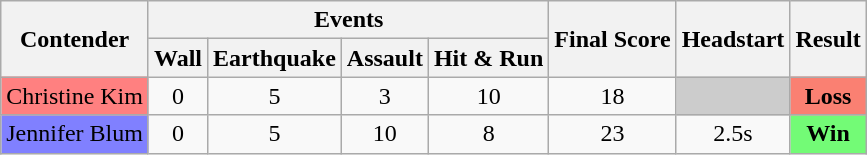<table class="wikitable" style="text-align:center;">
<tr>
<th rowspan=2>Contender</th>
<th colspan=4>Events</th>
<th rowspan=2>Final Score</th>
<th rowspan=2>Headstart</th>
<th rowspan=2>Result</th>
</tr>
<tr>
<th>Wall</th>
<th>Earthquake</th>
<th>Assault</th>
<th>Hit & Run</th>
</tr>
<tr>
<td bgcolor=#ff8080 style="text-align:left;">Christine Kim</td>
<td>0</td>
<td>5</td>
<td>3</td>
<td>10</td>
<td>18</td>
<td style="background:#ccc"></td>
<td style="text-align:center; background:salmon;"><strong>Loss</strong></td>
</tr>
<tr>
<td bgcolor=#8080ff style="text-align:left;">Jennifer Blum</td>
<td>0</td>
<td>5</td>
<td>10</td>
<td>8</td>
<td>23</td>
<td>2.5s</td>
<td style="text-align:center; background:#73fb76;"><strong>Win</strong></td>
</tr>
</table>
